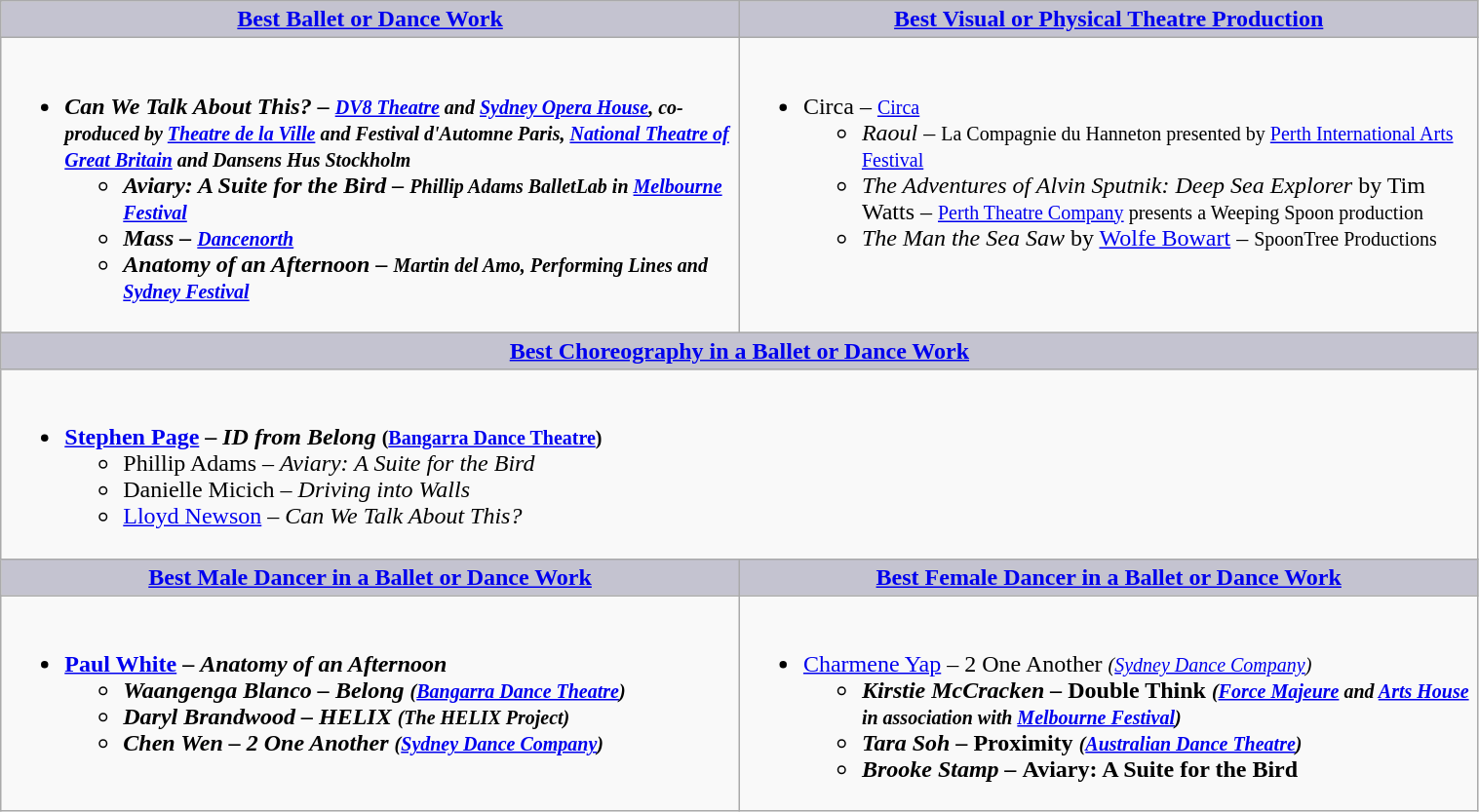<table class=wikitable width="80%" border="1" cellpadding="5" cellspacing="0" align="centre">
<tr>
<th style="background:#C4C3D0;width:50%"><a href='#'>Best Ballet or Dance Work</a></th>
<th style="background:#C4C3D0;width:50%"><a href='#'>Best Visual or Physical Theatre Production</a></th>
</tr>
<tr>
<td valign="top"><br><ul><li><strong><em>Can We Talk About This?<em> – <small><a href='#'>DV8 Theatre</a> and <a href='#'>Sydney Opera House</a>, co-produced by <a href='#'>Theatre de la Ville</a> and Festival d'Automne Paris, <a href='#'>National Theatre of Great Britain</a> and Dansens Hus Stockholm</small><strong><ul><li></em>Aviary: A Suite for the Bird<em> – <small>Phillip Adams BalletLab in <a href='#'>Melbourne Festival</a></small></li><li></em>Mass<em> – <small><a href='#'>Dancenorth</a></small></li><li></em>Anatomy of an Afternoon<em> – <small>Martin del Amo, Performing Lines and <a href='#'>Sydney Festival</a></small></li></ul></li></ul></td>
<td valign="top"><br><ul><li></em></strong>Circa</em> – <small><a href='#'>Circa</a></small></strong><ul><li><em>Raoul</em> – <small>La Compagnie du Hanneton presented by <a href='#'>Perth International Arts Festival</a></small></li><li><em>The Adventures of Alvin Sputnik: Deep Sea Explorer</em> by Tim Watts – <small><a href='#'>Perth Theatre Company</a> presents a Weeping Spoon production</small></li><li><em>The Man the Sea Saw</em> by <a href='#'>Wolfe Bowart</a> – <small>SpoonTree Productions</small></li></ul></li></ul></td>
</tr>
<tr>
<th colspan="2" style="background:#C4C3D0;"><a href='#'>Best Choreography in a Ballet or Dance Work</a></th>
</tr>
<tr>
<td colspan=2 valign="top"><br><ul><li><strong><a href='#'>Stephen Page</a> – <em>ID from Belong</em> <small>(<a href='#'>Bangarra Dance Theatre</a>)</small></strong><ul><li>Phillip Adams – <em>Aviary: A Suite for the Bird</em></li><li>Danielle Micich – <em>Driving into Walls</em></li><li><a href='#'>Lloyd Newson</a> – <em>Can We Talk About This?</em></li></ul></li></ul></td>
</tr>
<tr>
<th style="background:#C4C3D0;width:50%"><a href='#'>Best Male Dancer in a Ballet or Dance Work</a></th>
<th style="background:#C4C3D0;width:50%"><a href='#'>Best Female Dancer in a Ballet or Dance Work</a></th>
</tr>
<tr>
<td valign="top"><br><ul><li><strong><a href='#'>Paul White</a> – <em>Anatomy of an Afternoon<strong><em><ul><li>Waangenga Blanco – </em>Belong<em> <small>(<a href='#'>Bangarra Dance Theatre</a>)</small></li><li>Daryl Brandwood – </em>HELIX<em> <small>(The HELIX Project)</small></li><li>Chen Wen – </em>2 One Another<em> <small>(<a href='#'>Sydney Dance Company</a>)</small></li></ul></li></ul></td>
<td valign="top"><br><ul><li></strong><a href='#'>Charmene Yap</a> – </em>2 One Another<em> <small>(<a href='#'>Sydney Dance Company</a>)</small><strong><ul><li>Kirstie McCracken – </em>Double Think<em> <small>(<a href='#'>Force Majeure</a> and <a href='#'>Arts House</a> in association with <a href='#'>Melbourne Festival</a>)</small></li><li>Tara Soh – </em>Proximity<em> <small>(<a href='#'>Australian Dance Theatre</a>)</small></li><li>Brooke Stamp – </em>Aviary: A Suite for the Bird<em></li></ul></li></ul></td>
</tr>
</table>
